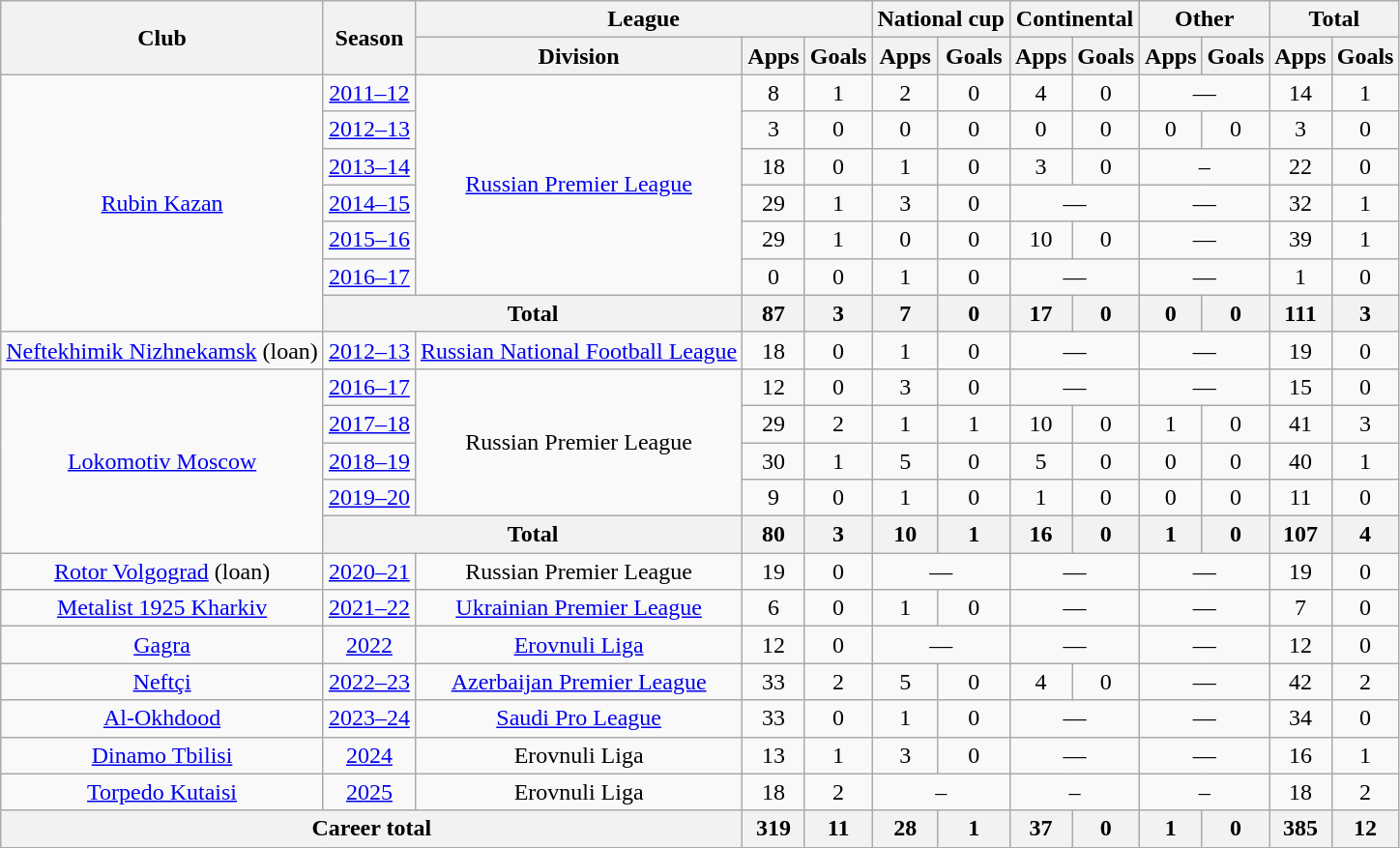<table class="wikitable" style="text-align:center">
<tr>
<th rowspan="2">Club</th>
<th rowspan="2">Season</th>
<th colspan="3">League</th>
<th colspan="2">National cup</th>
<th colspan="2">Continental</th>
<th colspan="2">Other</th>
<th colspan="2">Total</th>
</tr>
<tr>
<th>Division</th>
<th>Apps</th>
<th>Goals</th>
<th>Apps</th>
<th>Goals</th>
<th>Apps</th>
<th>Goals</th>
<th>Apps</th>
<th>Goals</th>
<th>Apps</th>
<th>Goals</th>
</tr>
<tr>
<td rowspan="7"><a href='#'>Rubin Kazan</a></td>
<td><a href='#'>2011–12</a></td>
<td rowspan="6"><a href='#'>Russian Premier League</a></td>
<td>8</td>
<td>1</td>
<td>2</td>
<td>0</td>
<td>4</td>
<td>0</td>
<td colspan="2">—</td>
<td>14</td>
<td>1</td>
</tr>
<tr>
<td><a href='#'>2012–13</a></td>
<td>3</td>
<td>0</td>
<td>0</td>
<td>0</td>
<td>0</td>
<td>0</td>
<td>0</td>
<td>0</td>
<td>3</td>
<td>0</td>
</tr>
<tr>
<td><a href='#'>2013–14</a></td>
<td>18</td>
<td>0</td>
<td>1</td>
<td>0</td>
<td>3</td>
<td>0</td>
<td colspan="2">–</td>
<td>22</td>
<td>0</td>
</tr>
<tr>
<td><a href='#'>2014–15</a></td>
<td>29</td>
<td>1</td>
<td>3</td>
<td>0</td>
<td colspan="2">—</td>
<td colspan="2">—</td>
<td>32</td>
<td>1</td>
</tr>
<tr>
<td><a href='#'>2015–16</a></td>
<td>29</td>
<td>1</td>
<td>0</td>
<td>0</td>
<td>10</td>
<td>0</td>
<td colspan="2">—</td>
<td>39</td>
<td>1</td>
</tr>
<tr>
<td><a href='#'>2016–17</a></td>
<td>0</td>
<td>0</td>
<td>1</td>
<td>0</td>
<td colspan="2">—</td>
<td colspan="2">—</td>
<td>1</td>
<td>0</td>
</tr>
<tr>
<th colspan="2">Total</th>
<th>87</th>
<th>3</th>
<th>7</th>
<th>0</th>
<th>17</th>
<th>0</th>
<th>0</th>
<th>0</th>
<th>111</th>
<th>3</th>
</tr>
<tr>
<td><a href='#'>Neftekhimik Nizhnekamsk</a> (loan)</td>
<td><a href='#'>2012–13</a></td>
<td><a href='#'>Russian National Football League</a></td>
<td>18</td>
<td>0</td>
<td>1</td>
<td>0</td>
<td colspan="2">—</td>
<td colspan="2">—</td>
<td>19</td>
<td>0</td>
</tr>
<tr>
<td rowspan="5"><a href='#'>Lokomotiv Moscow</a></td>
<td><a href='#'>2016–17</a></td>
<td rowspan="4">Russian Premier League</td>
<td>12</td>
<td>0</td>
<td>3</td>
<td>0</td>
<td colspan="2">—</td>
<td colspan="2">—</td>
<td>15</td>
<td>0</td>
</tr>
<tr>
<td><a href='#'>2017–18</a></td>
<td>29</td>
<td>2</td>
<td>1</td>
<td>1</td>
<td>10</td>
<td>0</td>
<td>1</td>
<td>0</td>
<td>41</td>
<td>3</td>
</tr>
<tr>
<td><a href='#'>2018–19</a></td>
<td>30</td>
<td>1</td>
<td>5</td>
<td>0</td>
<td>5</td>
<td>0</td>
<td>0</td>
<td>0</td>
<td>40</td>
<td>1</td>
</tr>
<tr>
<td><a href='#'>2019–20</a></td>
<td>9</td>
<td>0</td>
<td>1</td>
<td>0</td>
<td>1</td>
<td>0</td>
<td>0</td>
<td>0</td>
<td>11</td>
<td>0</td>
</tr>
<tr>
<th colspan="2">Total</th>
<th>80</th>
<th>3</th>
<th>10</th>
<th>1</th>
<th>16</th>
<th>0</th>
<th>1</th>
<th>0</th>
<th>107</th>
<th>4</th>
</tr>
<tr>
<td><a href='#'>Rotor Volgograd</a> (loan)</td>
<td><a href='#'>2020–21</a></td>
<td>Russian Premier League</td>
<td>19</td>
<td>0</td>
<td colspan="2">—</td>
<td colspan="2">—</td>
<td colspan="2">—</td>
<td>19</td>
<td>0</td>
</tr>
<tr>
<td><a href='#'>Metalist 1925 Kharkiv</a></td>
<td><a href='#'>2021–22</a></td>
<td><a href='#'>Ukrainian Premier League</a></td>
<td>6</td>
<td>0</td>
<td>1</td>
<td>0</td>
<td colspan="2">—</td>
<td colspan="2">—</td>
<td>7</td>
<td>0</td>
</tr>
<tr>
<td><a href='#'>Gagra</a></td>
<td><a href='#'>2022</a></td>
<td><a href='#'>Erovnuli Liga</a></td>
<td>12</td>
<td>0</td>
<td colspan="2">—</td>
<td colspan="2">—</td>
<td colspan="2">—</td>
<td>12</td>
<td>0</td>
</tr>
<tr>
<td><a href='#'>Neftçi</a></td>
<td><a href='#'>2022–23</a></td>
<td><a href='#'>Azerbaijan Premier League</a></td>
<td>33</td>
<td>2</td>
<td>5</td>
<td>0</td>
<td>4</td>
<td>0</td>
<td colspan="2">—</td>
<td>42</td>
<td>2</td>
</tr>
<tr>
<td><a href='#'>Al-Okhdood</a></td>
<td><a href='#'>2023–24</a></td>
<td><a href='#'>Saudi Pro League</a></td>
<td>33</td>
<td>0</td>
<td>1</td>
<td>0</td>
<td colspan="2">—</td>
<td colspan="2">—</td>
<td>34</td>
<td>0</td>
</tr>
<tr>
<td><a href='#'>Dinamo Tbilisi</a></td>
<td><a href='#'>2024</a></td>
<td>Erovnuli Liga</td>
<td>13</td>
<td>1</td>
<td>3</td>
<td>0</td>
<td colspan="2">—</td>
<td colspan="2">—</td>
<td>16</td>
<td>1</td>
</tr>
<tr>
<td><a href='#'>Torpedo Kutaisi</a></td>
<td><a href='#'>2025</a></td>
<td>Erovnuli Liga</td>
<td>18</td>
<td>2</td>
<td colspan="2">–</td>
<td colspan="2">–</td>
<td colspan="2">–</td>
<td>18</td>
<td>2</td>
</tr>
<tr>
<th colspan="3">Career total</th>
<th>319</th>
<th>11</th>
<th>28</th>
<th>1</th>
<th>37</th>
<th>0</th>
<th>1</th>
<th>0</th>
<th>385</th>
<th>12</th>
</tr>
</table>
